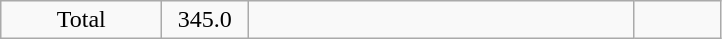<table class = "wikitable" style="text-align:center;">
<tr>
<td width=100>Total</td>
<td width=50>345.0</td>
<td width=250 align=left></td>
<td width=50></td>
</tr>
</table>
